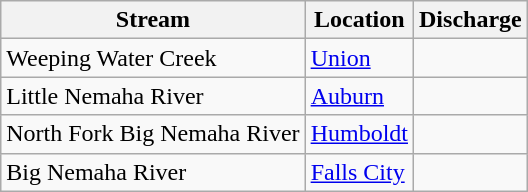<table class="wikitable">
<tr>
<th>Stream</th>
<th>Location</th>
<th>Discharge</th>
</tr>
<tr>
<td>Weeping Water Creek</td>
<td><a href='#'>Union</a></td>
<td></td>
</tr>
<tr>
<td>Little Nemaha River</td>
<td><a href='#'>Auburn</a></td>
<td></td>
</tr>
<tr>
<td>North Fork Big Nemaha River</td>
<td><a href='#'>Humboldt</a></td>
<td></td>
</tr>
<tr>
<td>Big Nemaha River</td>
<td><a href='#'>Falls City</a></td>
<td></td>
</tr>
</table>
